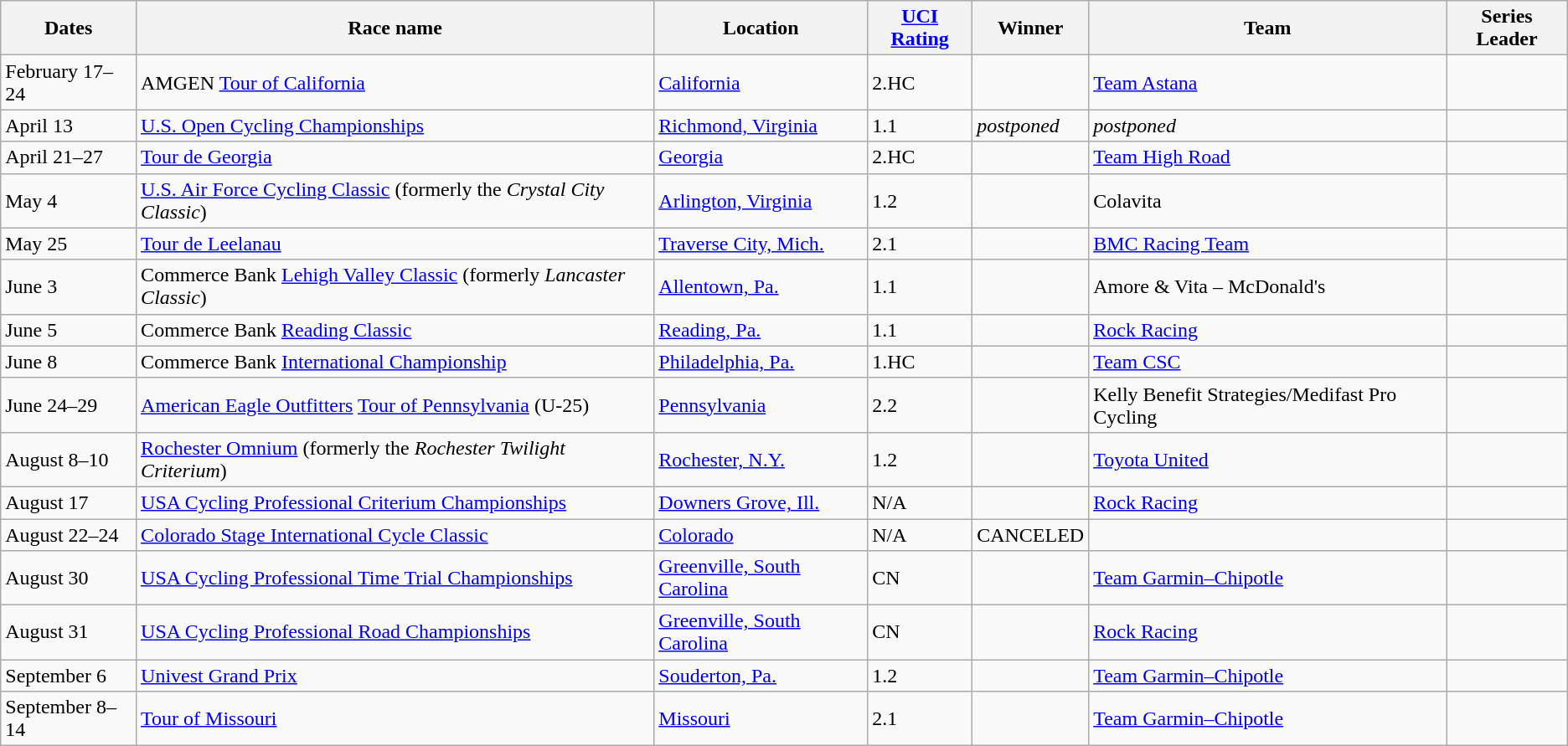<table class = "wikitable">
<tr>
<th>Dates</th>
<th>Race name</th>
<th>Location</th>
<th><a href='#'>UCI Rating</a></th>
<th>Winner</th>
<th>Team</th>
<th>Series Leader</th>
</tr>
<tr>
<td>February 17–24</td>
<td>AMGEN <a href='#'>Tour of California</a></td>
<td><a href='#'>California</a></td>
<td>2.HC</td>
<td></td>
<td><a href='#'>Team Astana</a></td>
<td></td>
</tr>
<tr>
<td>April 13</td>
<td><a href='#'>U.S. Open Cycling Championships</a></td>
<td><a href='#'>Richmond, Virginia</a></td>
<td>1.1</td>
<td><em>postponed</em></td>
<td><em>postponed</em></td>
</tr>
<tr>
<td>April 21–27</td>
<td><a href='#'>Tour de Georgia</a></td>
<td><a href='#'>Georgia</a></td>
<td>2.HC</td>
<td></td>
<td><a href='#'>Team High Road</a></td>
<td></td>
</tr>
<tr>
<td>May 4</td>
<td><a href='#'>U.S. Air Force Cycling Classic</a> (formerly the <em>Crystal City Classic</em>)</td>
<td><a href='#'>Arlington, Virginia</a></td>
<td>1.2</td>
<td></td>
<td>Colavita</td>
<td></td>
</tr>
<tr>
<td>May 25</td>
<td><a href='#'>Tour de Leelanau</a></td>
<td><a href='#'>Traverse City, Mich.</a></td>
<td>2.1</td>
<td></td>
<td><a href='#'>BMC Racing Team</a></td>
<td></td>
</tr>
<tr>
<td>June 3</td>
<td>Commerce Bank <a href='#'>Lehigh Valley Classic</a> (formerly <em>Lancaster Classic</em>)</td>
<td><a href='#'>Allentown, Pa.</a></td>
<td>1.1</td>
<td></td>
<td>Amore & Vita – McDonald's</td>
<td></td>
</tr>
<tr>
<td>June 5</td>
<td>Commerce Bank <a href='#'>Reading Classic</a></td>
<td><a href='#'>Reading, Pa.</a></td>
<td>1.1</td>
<td></td>
<td><a href='#'>Rock Racing</a></td>
<td></td>
</tr>
<tr>
<td>June 8</td>
<td>Commerce Bank <a href='#'>International Championship</a></td>
<td><a href='#'>Philadelphia, Pa.</a></td>
<td>1.HC</td>
<td></td>
<td><a href='#'>Team CSC</a></td>
<td></td>
</tr>
<tr>
<td>June 24–29</td>
<td><a href='#'>American Eagle Outfitters</a> <a href='#'>Tour of Pennsylvania</a> (U-25)</td>
<td><a href='#'>Pennsylvania</a></td>
<td>2.2</td>
<td></td>
<td>Kelly Benefit Strategies/Medifast Pro Cycling</td>
<td></td>
</tr>
<tr>
<td>August 8–10</td>
<td><a href='#'>Rochester Omnium</a> (formerly the <em>Rochester Twilight Criterium</em>)</td>
<td><a href='#'>Rochester, N.Y.</a></td>
<td>1.2</td>
<td></td>
<td><a href='#'>Toyota United</a></td>
<td></td>
</tr>
<tr>
<td>August 17</td>
<td><a href='#'>USA Cycling Professional Criterium Championships</a></td>
<td><a href='#'>Downers Grove, Ill.</a></td>
<td>N/A</td>
<td></td>
<td><a href='#'>Rock Racing</a></td>
<td></td>
</tr>
<tr>
<td>August 22–24</td>
<td><a href='#'>Colorado Stage International Cycle Classic</a></td>
<td><a href='#'>Colorado</a></td>
<td>N/A</td>
<td>CANCELED</td>
<td></td>
</tr>
<tr>
<td>August 30</td>
<td><a href='#'>USA Cycling Professional Time Trial Championships</a></td>
<td><a href='#'>Greenville, South Carolina</a></td>
<td>CN</td>
<td></td>
<td><a href='#'>Team Garmin–Chipotle</a></td>
<td></td>
</tr>
<tr>
<td>August 31</td>
<td><a href='#'>USA Cycling Professional Road Championships</a></td>
<td><a href='#'>Greenville, South Carolina</a></td>
<td>CN</td>
<td></td>
<td><a href='#'>Rock Racing</a></td>
<td></td>
</tr>
<tr>
<td>September 6</td>
<td><a href='#'>Univest Grand Prix</a></td>
<td><a href='#'>Souderton, Pa.</a></td>
<td>1.2</td>
<td></td>
<td><a href='#'>Team Garmin–Chipotle</a></td>
<td></td>
</tr>
<tr>
<td>September 8–14</td>
<td><a href='#'>Tour of Missouri</a></td>
<td><a href='#'>Missouri</a></td>
<td>2.1</td>
<td></td>
<td><a href='#'>Team Garmin–Chipotle</a></td>
<td></td>
</tr>
</table>
